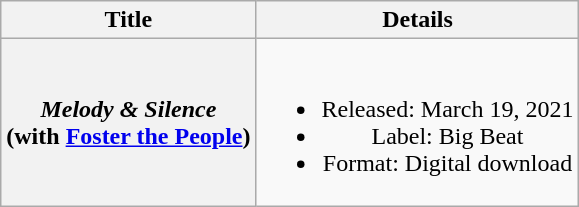<table class="wikitable plainrowheaders" style="text-align:center;">
<tr>
<th scope="col">Title</th>
<th scope="col">Details</th>
</tr>
<tr>
<th scope="row"><em>Melody & Silence</em> <br><span>(with <a href='#'>Foster the People</a>)</span></th>
<td><br><ul><li>Released: March 19, 2021</li><li>Label: Big Beat</li><li>Format: Digital download</li></ul></td>
</tr>
</table>
